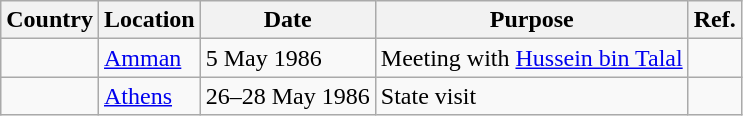<table class="wikitable">
<tr>
<th>Country</th>
<th>Location</th>
<th>Date</th>
<th>Purpose</th>
<th>Ref.</th>
</tr>
<tr>
<td></td>
<td><a href='#'>Amman</a></td>
<td>5 May 1986</td>
<td>Meeting with <a href='#'>Hussein bin Talal</a></td>
<td></td>
</tr>
<tr>
<td></td>
<td><a href='#'>Athens</a></td>
<td>26–28 May 1986</td>
<td>State visit</td>
<td></td>
</tr>
</table>
